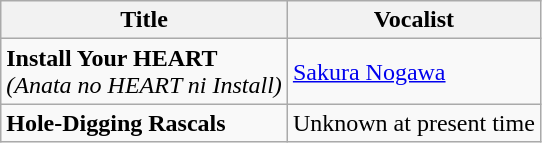<table class="wikitable">
<tr>
<th>Title</th>
<th>Vocalist</th>
</tr>
<tr>
<td><strong>Install Your HEART</strong><br><em>(Anata no HEART ni Install)</em></td>
<td><a href='#'>Sakura Nogawa</a></td>
</tr>
<tr>
<td><strong>Hole-Digging Rascals</strong></td>
<td>Unknown at present time</td>
</tr>
</table>
